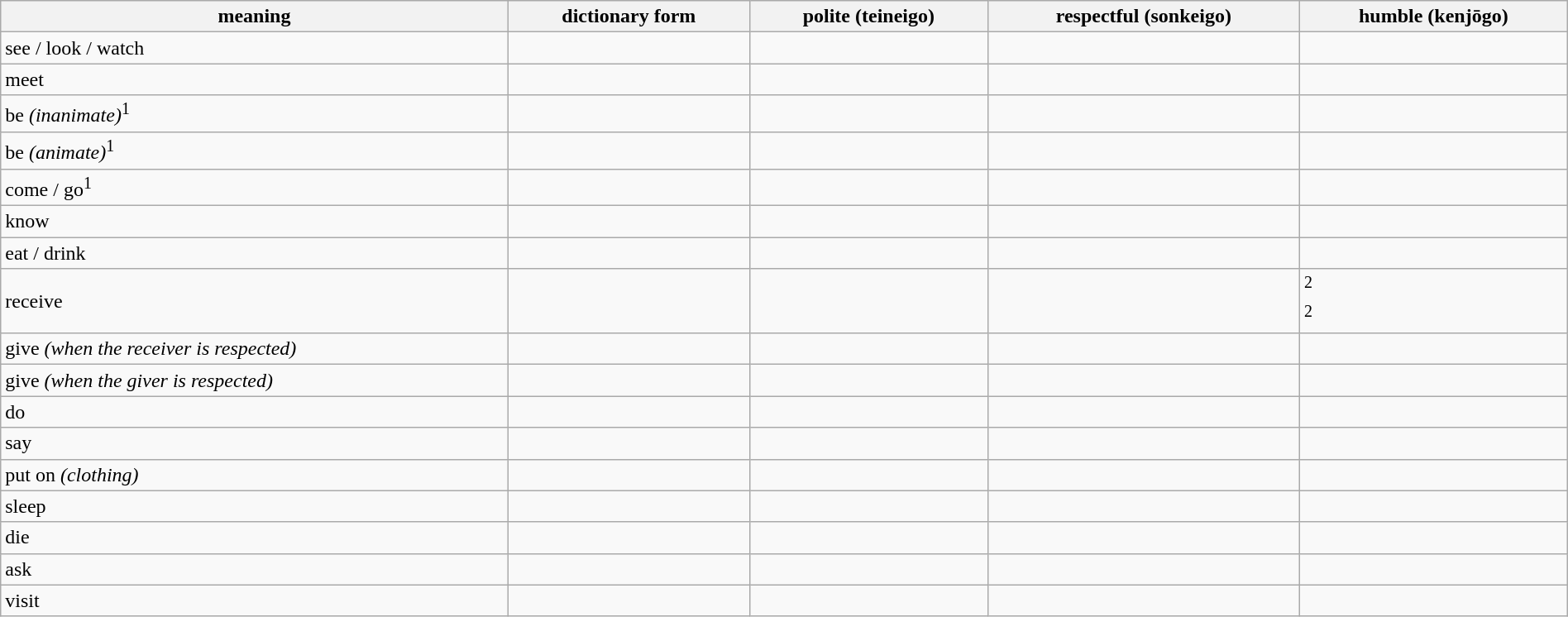<table class="wikitable" style="width: 100%">
<tr>
<th>meaning</th>
<th>dictionary form</th>
<th>polite (teineigo)</th>
<th>respectful (sonkeigo)</th>
<th>humble (kenjōgo)</th>
</tr>
<tr>
<td>see / look / watch</td>
<td></td>
<td></td>
<td></td>
<td></td>
</tr>
<tr>
<td>meet</td>
<td></td>
<td></td>
<td></td>
<td></td>
</tr>
<tr>
<td>be <em>(inanimate)</em><sup>1</sup></td>
<td></td>
<td></td>
<td></td>
<td></td>
</tr>
<tr>
<td>be <em>(animate)</em><sup>1</sup></td>
<td></td>
<td></td>
<td></td>
<td></td>
</tr>
<tr>
<td>come / go<sup>1</sup></td>
<td><br></td>
<td><br></td>
<td></td>
<td><br></td>
</tr>
<tr>
<td>know</td>
<td></td>
<td></td>
<td></td>
<td></td>
</tr>
<tr>
<td>eat / drink</td>
<td><br></td>
<td><br></td>
<td></td>
<td></td>
</tr>
<tr>
<td>receive</td>
<td></td>
<td></td>
<td></td>
<td><sup>2</sup><br><sup>2</sup></td>
</tr>
<tr>
<td>give <em>(when the receiver is respected)</em></td>
<td><br></td>
<td></td>
<td></td>
<td></td>
</tr>
<tr>
<td>give <em>(when the giver is respected)</em></td>
<td></td>
<td></td>
<td></td>
<td></td>
</tr>
<tr>
<td>do</td>
<td></td>
<td></td>
<td></td>
<td></td>
</tr>
<tr>
<td>say</td>
<td></td>
<td></td>
<td></td>
<td><br></td>
</tr>
<tr>
<td>put on <em>(clothing)</em></td>
<td></td>
<td></td>
<td></td>
<td></td>
</tr>
<tr>
<td>sleep</td>
<td></td>
<td></td>
<td></td>
<td></td>
</tr>
<tr>
<td>die</td>
<td></td>
<td></td>
<td></td>
<td></td>
</tr>
<tr>
<td>ask</td>
<td><br></td>
<td><br></td>
<td></td>
<td></td>
</tr>
<tr>
<td>visit</td>
<td></td>
<td></td>
<td></td>
<td></td>
</tr>
</table>
